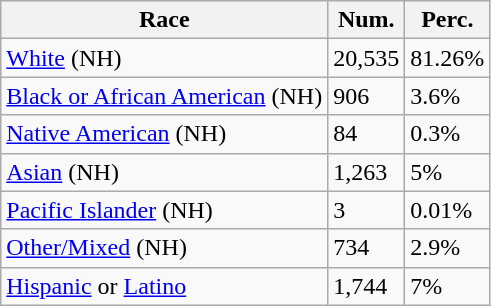<table class="wikitable">
<tr>
<th>Race</th>
<th>Num.</th>
<th>Perc.</th>
</tr>
<tr>
<td><a href='#'>White</a> (NH)</td>
<td>20,535</td>
<td>81.26%</td>
</tr>
<tr>
<td><a href='#'>Black or African American</a> (NH)</td>
<td>906</td>
<td>3.6%</td>
</tr>
<tr>
<td><a href='#'>Native American</a> (NH)</td>
<td>84</td>
<td>0.3%</td>
</tr>
<tr>
<td><a href='#'>Asian</a> (NH)</td>
<td>1,263</td>
<td>5%</td>
</tr>
<tr>
<td><a href='#'>Pacific Islander</a> (NH)</td>
<td>3</td>
<td>0.01%</td>
</tr>
<tr>
<td><a href='#'>Other/Mixed</a> (NH)</td>
<td>734</td>
<td>2.9%</td>
</tr>
<tr>
<td><a href='#'>Hispanic</a> or <a href='#'>Latino</a></td>
<td>1,744</td>
<td>7%</td>
</tr>
</table>
